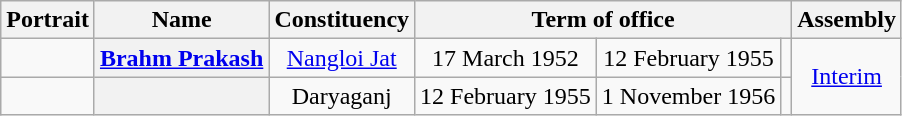<table class="wikitable sortable" style="text-align:center">
<tr>
<th class="unsortable">Portrait</th>
<th scope="col" class="sortable">Name</th>
<th scope="col">Constituency</th>
<th colspan="3" scope="colgroup">Term of office</th>
<th scope="col">Assembly</th>
</tr>
<tr align="center">
<td></td>
<th scope="row"><a href='#'>Brahm Prakash</a></th>
<td><a href='#'>Nangloi Jat</a></td>
<td>17 March 1952</td>
<td>12 February 1955</td>
<td></td>
<td rowspan="2"><a href='#'>Interim</a></td>
</tr>
<tr align="center">
<td></td>
<th scope="row"></th>
<td>Daryaganj</td>
<td>12 February 1955</td>
<td>1 November 1956</td>
<td></td>
</tr>
</table>
